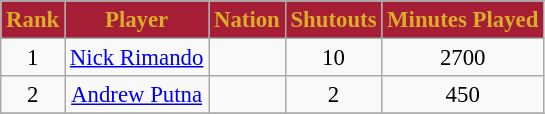<table class="wikitable" style="font-size: 95%; text-align: center;">
<tr>
</tr>
<tr>
<th style="background:#A51E36; color:#DAAC27; text-align:center;">Rank</th>
<th style="background:#A51E36; color:#DAAC27; text-align:center;">Player</th>
<th style="background:#A51E36; color:#DAAC27; text-align:center;">Nation</th>
<th style="background:#A51E36; color:#DAAC27; text-align:center;">Shutouts</th>
<th style="background:#A51E36; color:#DAAC27; text-align:center;">Minutes Played</th>
</tr>
<tr>
<td rowspan="1">1</td>
<td><a href='#'>Nick Rimando</a></td>
<td></td>
<td>10</td>
<td>2700</td>
</tr>
<tr>
<td rowspan="1">2</td>
<td><a href='#'>Andrew Putna</a></td>
<td></td>
<td>2</td>
<td>450</td>
</tr>
<tr>
</tr>
</table>
